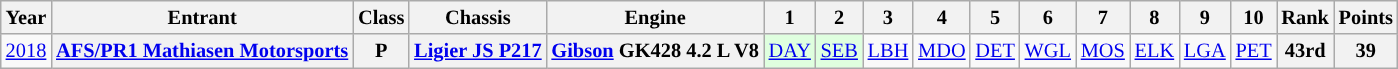<table class="wikitable" style="text-align:center; font-size:85%">
<tr>
<th>Year</th>
<th>Entrant</th>
<th>Class</th>
<th>Chassis</th>
<th>Engine</th>
<th>1</th>
<th>2</th>
<th>3</th>
<th>4</th>
<th>5</th>
<th>6</th>
<th>7</th>
<th>8</th>
<th>9</th>
<th>10</th>
<th>Rank</th>
<th>Points</th>
</tr>
<tr>
<td rowspan=1><a href='#'>2018</a></td>
<th rowspan=1 nowrap><a href='#'>AFS/PR1 Mathiasen Motorsports</a></th>
<th rowspan=1>P</th>
<th nowrap><a href='#'>Ligier JS P217</a></th>
<th nowrap><a href='#'>Gibson</a> GK428 4.2 L V8</th>
<td style="background:#DFFFDF;"><a href='#'>DAY</a><br></td>
<td style="background:#DFFFDF;"><a href='#'>SEB</a><br></td>
<td><a href='#'>LBH</a><br></td>
<td><a href='#'>MDO</a><br></td>
<td><a href='#'>DET</a><br></td>
<td><a href='#'>WGL</a><br></td>
<td><a href='#'>MOS</a><br></td>
<td><a href='#'>ELK</a><br></td>
<td><a href='#'>LGA</a><br></td>
<td><a href='#'>PET</a><br></td>
<th rowspan=1>43rd</th>
<th rowspan=1>39</th>
</tr>
</table>
